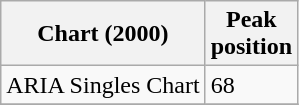<table class="wikitable">
<tr>
<th>Chart (2000)</th>
<th>Peak<br>position</th>
</tr>
<tr>
<td>ARIA Singles Chart</td>
<td align="centre">68</td>
</tr>
<tr>
</tr>
</table>
